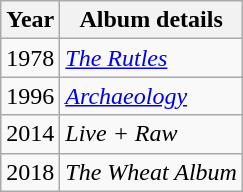<table class="wikitable">
<tr>
<th>Year</th>
<th>Album details</th>
</tr>
<tr>
<td>1978</td>
<td><em><a href='#'>The Rutles</a></em></td>
</tr>
<tr>
<td>1996</td>
<td><em><a href='#'>Archaeology</a></em></td>
</tr>
<tr>
<td>2014</td>
<td><em>Live + Raw</em></td>
</tr>
<tr>
<td>2018</td>
<td><em>The Wheat Album</em></td>
</tr>
</table>
